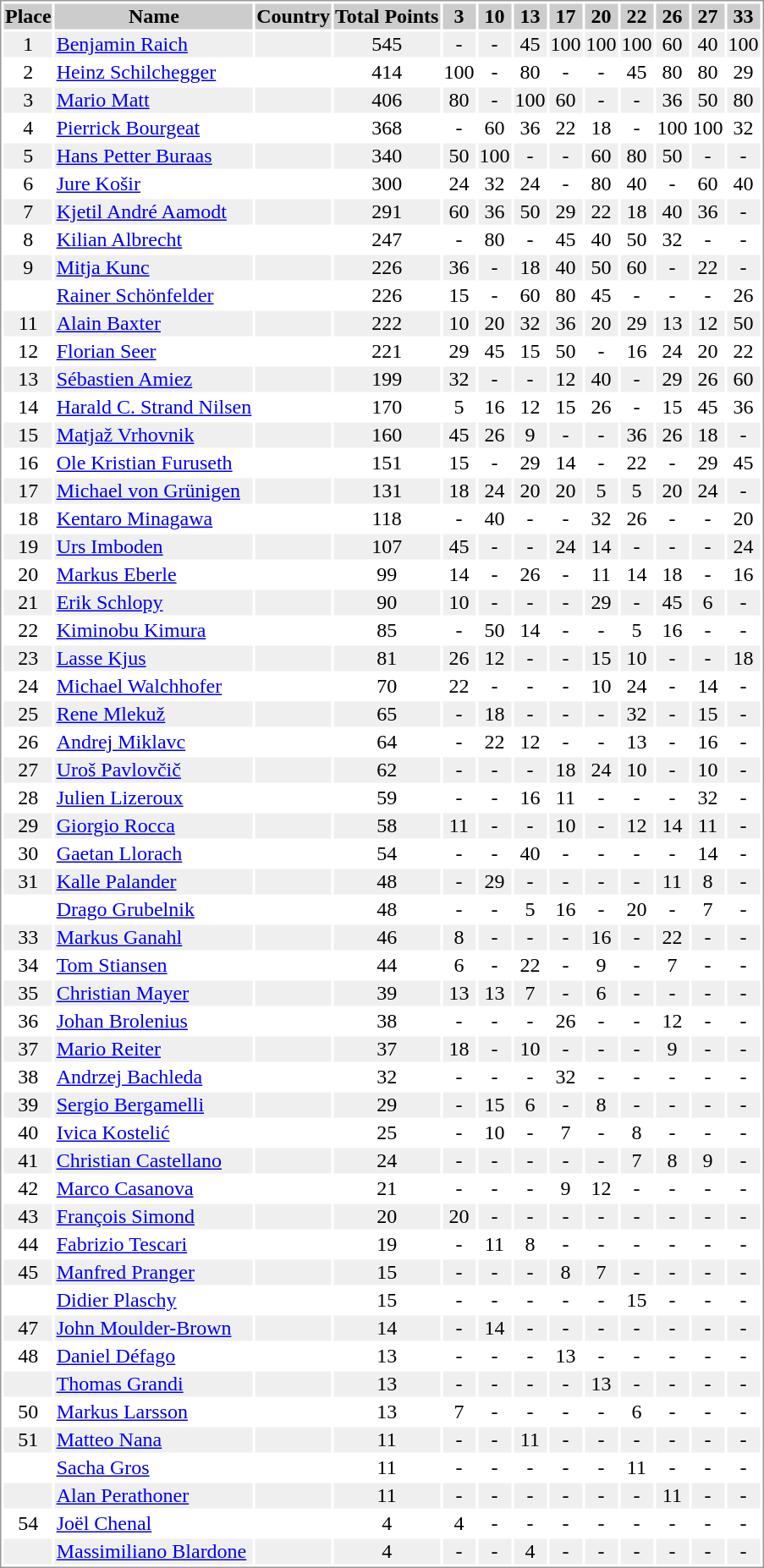<table border="0" style="border: 1px solid #999; background-color:#FFFFFF; text-align:center">
<tr align="center" bgcolor="#CCCCCC">
<th>Place</th>
<th>Name</th>
<th>Country</th>
<th>Total Points</th>
<th>3</th>
<th>10</th>
<th>13</th>
<th>17</th>
<th>20</th>
<th>22</th>
<th>26</th>
<th>27</th>
<th>33</th>
</tr>
<tr bgcolor="#EFEFEF">
<td>1</td>
<td align="left"><a href='#'>Benjamin Raich</a></td>
<td align="left"></td>
<td>545</td>
<td>-</td>
<td>-</td>
<td>45</td>
<td>100</td>
<td>100</td>
<td>100</td>
<td>60</td>
<td>40</td>
<td>100</td>
</tr>
<tr>
<td>2</td>
<td align="left"><a href='#'>Heinz Schilchegger</a></td>
<td align="left"></td>
<td>414</td>
<td>100</td>
<td>-</td>
<td>80</td>
<td>-</td>
<td>-</td>
<td>45</td>
<td>80</td>
<td>80</td>
<td>29</td>
</tr>
<tr bgcolor="#EFEFEF">
<td>3</td>
<td align="left"><a href='#'>Mario Matt</a></td>
<td align="left"></td>
<td>406</td>
<td>80</td>
<td>-</td>
<td>100</td>
<td>60</td>
<td>-</td>
<td>-</td>
<td>36</td>
<td>50</td>
<td>80</td>
</tr>
<tr>
<td>4</td>
<td align="left"><a href='#'>Pierrick Bourgeat</a></td>
<td align="left"></td>
<td>368</td>
<td>-</td>
<td>60</td>
<td>36</td>
<td>22</td>
<td>18</td>
<td>-</td>
<td>100</td>
<td>100</td>
<td>32</td>
</tr>
<tr bgcolor="#EFEFEF">
<td>5</td>
<td align="left"><a href='#'>Hans Petter Buraas</a></td>
<td align="left"></td>
<td>340</td>
<td>50</td>
<td>100</td>
<td>-</td>
<td>-</td>
<td>60</td>
<td>80</td>
<td>50</td>
<td>-</td>
<td>-</td>
</tr>
<tr>
<td>6</td>
<td align="left"><a href='#'>Jure Košir</a></td>
<td align="left"></td>
<td>300</td>
<td>24</td>
<td>32</td>
<td>24</td>
<td>-</td>
<td>80</td>
<td>40</td>
<td>-</td>
<td>60</td>
<td>40</td>
</tr>
<tr bgcolor="#EFEFEF">
<td>7</td>
<td align="left"><a href='#'>Kjetil André Aamodt</a></td>
<td align="left"></td>
<td>291</td>
<td>60</td>
<td>36</td>
<td>50</td>
<td>29</td>
<td>22</td>
<td>18</td>
<td>40</td>
<td>36</td>
<td>-</td>
</tr>
<tr>
<td>8</td>
<td align="left"><a href='#'>Kilian Albrecht</a></td>
<td align="left"></td>
<td>247</td>
<td>-</td>
<td>80</td>
<td>-</td>
<td>45</td>
<td>40</td>
<td>50</td>
<td>32</td>
<td>-</td>
<td>-</td>
</tr>
<tr bgcolor="#EFEFEF">
<td>9</td>
<td align="left"><a href='#'>Mitja Kunc</a></td>
<td align="left"></td>
<td>226</td>
<td>36</td>
<td>-</td>
<td>18</td>
<td>40</td>
<td>50</td>
<td>60</td>
<td>-</td>
<td>22</td>
<td>-</td>
</tr>
<tr>
<td></td>
<td align="left"><a href='#'>Rainer Schönfelder</a></td>
<td align="left"></td>
<td>226</td>
<td>15</td>
<td>-</td>
<td>60</td>
<td>80</td>
<td>45</td>
<td>-</td>
<td>-</td>
<td>-</td>
<td>26</td>
</tr>
<tr bgcolor="#EFEFEF">
<td>11</td>
<td align="left"><a href='#'>Alain Baxter</a></td>
<td align="left"></td>
<td>222</td>
<td>10</td>
<td>20</td>
<td>32</td>
<td>36</td>
<td>20</td>
<td>29</td>
<td>13</td>
<td>12</td>
<td>50</td>
</tr>
<tr>
<td>12</td>
<td align="left"><a href='#'>Florian Seer</a></td>
<td align="left"></td>
<td>221</td>
<td>29</td>
<td>45</td>
<td>15</td>
<td>50</td>
<td>-</td>
<td>16</td>
<td>24</td>
<td>20</td>
<td>22</td>
</tr>
<tr bgcolor="#EFEFEF">
<td>13</td>
<td align="left"><a href='#'>Sébastien Amiez</a></td>
<td align="left"></td>
<td>199</td>
<td>32</td>
<td>-</td>
<td>-</td>
<td>12</td>
<td>40</td>
<td>-</td>
<td>29</td>
<td>26</td>
<td>60</td>
</tr>
<tr>
<td>14</td>
<td align="left"><a href='#'>Harald C. Strand Nilsen</a></td>
<td align="left"></td>
<td>170</td>
<td>5</td>
<td>16</td>
<td>12</td>
<td>15</td>
<td>26</td>
<td>-</td>
<td>15</td>
<td>45</td>
<td>36</td>
</tr>
<tr bgcolor="#EFEFEF">
<td>15</td>
<td align="left"><a href='#'>Matjaž Vrhovnik</a></td>
<td align="left"></td>
<td>160</td>
<td>45</td>
<td>26</td>
<td>9</td>
<td>-</td>
<td>-</td>
<td>36</td>
<td>26</td>
<td>18</td>
<td>-</td>
</tr>
<tr>
<td>16</td>
<td align="left"><a href='#'>Ole Kristian Furuseth</a></td>
<td align="left"></td>
<td>151</td>
<td>15</td>
<td>-</td>
<td>29</td>
<td>14</td>
<td>-</td>
<td>22</td>
<td>-</td>
<td>29</td>
<td>45</td>
</tr>
<tr bgcolor="#EFEFEF">
<td>17</td>
<td align="left"><a href='#'>Michael von Grünigen</a></td>
<td align="left"></td>
<td>131</td>
<td>18</td>
<td>24</td>
<td>20</td>
<td>20</td>
<td>5</td>
<td>5</td>
<td>20</td>
<td>24</td>
<td>-</td>
</tr>
<tr>
<td>18</td>
<td align="left"><a href='#'>Kentaro Minagawa</a></td>
<td align="left"></td>
<td>118</td>
<td>-</td>
<td>40</td>
<td>-</td>
<td>-</td>
<td>32</td>
<td>26</td>
<td>-</td>
<td>-</td>
<td>20</td>
</tr>
<tr bgcolor="#EFEFEF">
<td>19</td>
<td align="left"><a href='#'>Urs Imboden</a></td>
<td align="left"></td>
<td>107</td>
<td>45</td>
<td>-</td>
<td>-</td>
<td>24</td>
<td>14</td>
<td>-</td>
<td>-</td>
<td>-</td>
<td>24</td>
</tr>
<tr>
<td>20</td>
<td align="left"><a href='#'>Markus Eberle</a></td>
<td align="left"></td>
<td>99</td>
<td>14</td>
<td>-</td>
<td>26</td>
<td>-</td>
<td>11</td>
<td>14</td>
<td>18</td>
<td>-</td>
<td>16</td>
</tr>
<tr bgcolor="#EFEFEF">
<td>21</td>
<td align="left"><a href='#'>Erik Schlopy</a></td>
<td align="left"></td>
<td>90</td>
<td>10</td>
<td>-</td>
<td>-</td>
<td>-</td>
<td>29</td>
<td>-</td>
<td>45</td>
<td>6</td>
<td>-</td>
</tr>
<tr>
<td>22</td>
<td align="left"><a href='#'>Kiminobu Kimura</a></td>
<td align="left"></td>
<td>85</td>
<td>-</td>
<td>50</td>
<td>14</td>
<td>-</td>
<td>-</td>
<td>5</td>
<td>16</td>
<td>-</td>
<td>-</td>
</tr>
<tr bgcolor="#EFEFEF">
<td>23</td>
<td align="left"><a href='#'>Lasse Kjus</a></td>
<td align="left"></td>
<td>81</td>
<td>26</td>
<td>12</td>
<td>-</td>
<td>-</td>
<td>15</td>
<td>10</td>
<td>-</td>
<td>-</td>
<td>18</td>
</tr>
<tr>
<td>24</td>
<td align="left"><a href='#'>Michael Walchhofer</a></td>
<td align="left"></td>
<td>70</td>
<td>22</td>
<td>-</td>
<td>-</td>
<td>-</td>
<td>10</td>
<td>24</td>
<td>-</td>
<td>14</td>
<td>-</td>
</tr>
<tr bgcolor="#EFEFEF">
<td>25</td>
<td align="left"><a href='#'>Rene Mlekuž</a></td>
<td align="left"></td>
<td>65</td>
<td>-</td>
<td>18</td>
<td>-</td>
<td>-</td>
<td>-</td>
<td>32</td>
<td>-</td>
<td>15</td>
<td>-</td>
</tr>
<tr>
<td>26</td>
<td align="left"><a href='#'>Andrej Miklavc</a></td>
<td align="left"></td>
<td>64</td>
<td>-</td>
<td>22</td>
<td>12</td>
<td>-</td>
<td>-</td>
<td>13</td>
<td>-</td>
<td>16</td>
<td>-</td>
</tr>
<tr bgcolor="#EFEFEF">
<td>27</td>
<td align="left"><a href='#'>Uroš Pavlovčič</a></td>
<td align="left"></td>
<td>62</td>
<td>-</td>
<td>-</td>
<td>-</td>
<td>18</td>
<td>24</td>
<td>10</td>
<td>-</td>
<td>10</td>
<td>-</td>
</tr>
<tr>
<td>28</td>
<td align="left"><a href='#'>Julien Lizeroux</a></td>
<td align="left"></td>
<td>59</td>
<td>-</td>
<td>-</td>
<td>16</td>
<td>11</td>
<td>-</td>
<td>-</td>
<td>-</td>
<td>32</td>
<td>-</td>
</tr>
<tr bgcolor="#EFEFEF">
<td>29</td>
<td align="left"><a href='#'>Giorgio Rocca</a></td>
<td align="left"></td>
<td>58</td>
<td>11</td>
<td>-</td>
<td>-</td>
<td>10</td>
<td>-</td>
<td>12</td>
<td>14</td>
<td>11</td>
<td>-</td>
</tr>
<tr>
<td>30</td>
<td align="left"><a href='#'>Gaetan Llorach</a></td>
<td align="left"></td>
<td>54</td>
<td>-</td>
<td>-</td>
<td>40</td>
<td>-</td>
<td>-</td>
<td>-</td>
<td>-</td>
<td>14</td>
<td>-</td>
</tr>
<tr bgcolor="#EFEFEF">
<td>31</td>
<td align="left"><a href='#'>Kalle Palander</a></td>
<td align="left"></td>
<td>48</td>
<td>-</td>
<td>29</td>
<td>-</td>
<td>-</td>
<td>-</td>
<td>-</td>
<td>11</td>
<td>8</td>
<td>-</td>
</tr>
<tr>
<td></td>
<td align="left"><a href='#'>Drago Grubelnik</a></td>
<td align="left"></td>
<td>48</td>
<td>-</td>
<td>-</td>
<td>5</td>
<td>16</td>
<td>-</td>
<td>20</td>
<td>-</td>
<td>7</td>
<td>-</td>
</tr>
<tr bgcolor="#EFEFEF">
<td>33</td>
<td align="left"><a href='#'>Markus Ganahl</a></td>
<td align="left"></td>
<td>46</td>
<td>8</td>
<td>-</td>
<td>-</td>
<td>-</td>
<td>16</td>
<td>-</td>
<td>22</td>
<td>-</td>
<td>-</td>
</tr>
<tr>
<td>34</td>
<td align="left"><a href='#'>Tom Stiansen</a></td>
<td align="left"></td>
<td>44</td>
<td>6</td>
<td>-</td>
<td>22</td>
<td>-</td>
<td>9</td>
<td>-</td>
<td>7</td>
<td>-</td>
<td>-</td>
</tr>
<tr bgcolor="#EFEFEF">
<td>35</td>
<td align="left"><a href='#'>Christian Mayer</a></td>
<td align="left"></td>
<td>39</td>
<td>13</td>
<td>13</td>
<td>7</td>
<td>-</td>
<td>6</td>
<td>-</td>
<td>-</td>
<td>-</td>
<td>-</td>
</tr>
<tr>
<td>36</td>
<td align="left"><a href='#'>Johan Brolenius</a></td>
<td align="left"></td>
<td>38</td>
<td>-</td>
<td>-</td>
<td>-</td>
<td>26</td>
<td>-</td>
<td>-</td>
<td>12</td>
<td>-</td>
<td>-</td>
</tr>
<tr bgcolor="#EFEFEF">
<td>37</td>
<td align="left"><a href='#'>Mario Reiter</a></td>
<td align="left"></td>
<td>37</td>
<td>18</td>
<td>-</td>
<td>10</td>
<td>-</td>
<td>-</td>
<td>-</td>
<td>9</td>
<td>-</td>
<td>-</td>
</tr>
<tr>
<td>38</td>
<td align="left"><a href='#'>Andrzej Bachleda</a></td>
<td align="left"></td>
<td>32</td>
<td>-</td>
<td>-</td>
<td>-</td>
<td>32</td>
<td>-</td>
<td>-</td>
<td>-</td>
<td>-</td>
<td>-</td>
</tr>
<tr bgcolor="#EFEFEF">
<td>39</td>
<td align="left"><a href='#'>Sergio Bergamelli</a></td>
<td align="left"></td>
<td>29</td>
<td>-</td>
<td>15</td>
<td>6</td>
<td>-</td>
<td>8</td>
<td>-</td>
<td>-</td>
<td>-</td>
<td>-</td>
</tr>
<tr>
<td>40</td>
<td align="left"><a href='#'>Ivica Kostelić</a></td>
<td align="left"></td>
<td>25</td>
<td>-</td>
<td>10</td>
<td>-</td>
<td>7</td>
<td>-</td>
<td>8</td>
<td>-</td>
<td>-</td>
<td>-</td>
</tr>
<tr bgcolor="#EFEFEF">
<td>41</td>
<td align="left"><a href='#'>Christian Castellano</a></td>
<td align="left"></td>
<td>24</td>
<td>-</td>
<td>-</td>
<td>-</td>
<td>-</td>
<td>-</td>
<td>7</td>
<td>8</td>
<td>9</td>
<td>-</td>
</tr>
<tr>
<td>42</td>
<td align="left"><a href='#'>Marco Casanova</a></td>
<td align="left"></td>
<td>21</td>
<td>-</td>
<td>-</td>
<td>-</td>
<td>9</td>
<td>12</td>
<td>-</td>
<td>-</td>
<td>-</td>
<td>-</td>
</tr>
<tr bgcolor="#EFEFEF">
<td>43</td>
<td align="left"><a href='#'>François Simond</a></td>
<td align="left"></td>
<td>20</td>
<td>20</td>
<td>-</td>
<td>-</td>
<td>-</td>
<td>-</td>
<td>-</td>
<td>-</td>
<td>-</td>
<td>-</td>
</tr>
<tr>
<td>44</td>
<td align="left"><a href='#'>Fabrizio Tescari</a></td>
<td align="left"></td>
<td>19</td>
<td>-</td>
<td>11</td>
<td>8</td>
<td>-</td>
<td>-</td>
<td>-</td>
<td>-</td>
<td>-</td>
<td>-</td>
</tr>
<tr bgcolor="#EFEFEF">
<td>45</td>
<td align="left"><a href='#'>Manfred Pranger</a></td>
<td align="left"></td>
<td>15</td>
<td>-</td>
<td>-</td>
<td>-</td>
<td>8</td>
<td>7</td>
<td>-</td>
<td>-</td>
<td>-</td>
<td>-</td>
</tr>
<tr>
<td></td>
<td align="left"><a href='#'>Didier Plaschy</a></td>
<td align="left"></td>
<td>15</td>
<td>-</td>
<td>-</td>
<td>-</td>
<td>-</td>
<td>-</td>
<td>15</td>
<td>-</td>
<td>-</td>
<td>-</td>
</tr>
<tr bgcolor="#EFEFEF">
<td>47</td>
<td align="left"><a href='#'>John Moulder-Brown</a></td>
<td align="left"></td>
<td>14</td>
<td>-</td>
<td>14</td>
<td>-</td>
<td>-</td>
<td>-</td>
<td>-</td>
<td>-</td>
<td>-</td>
<td>-</td>
</tr>
<tr>
<td>48</td>
<td align="left"><a href='#'>Daniel Défago</a></td>
<td align="left"></td>
<td>13</td>
<td>-</td>
<td>-</td>
<td>-</td>
<td>13</td>
<td>-</td>
<td>-</td>
<td>-</td>
<td>-</td>
<td>-</td>
</tr>
<tr bgcolor="#EFEFEF">
<td></td>
<td align="left"><a href='#'>Thomas Grandi</a></td>
<td align="left"></td>
<td>13</td>
<td>-</td>
<td>-</td>
<td>-</td>
<td>-</td>
<td>13</td>
<td>-</td>
<td>-</td>
<td>-</td>
<td>-</td>
</tr>
<tr>
<td>50</td>
<td align="left"><a href='#'>Markus Larsson</a></td>
<td align="left"></td>
<td>13</td>
<td>7</td>
<td>-</td>
<td>-</td>
<td>-</td>
<td>-</td>
<td>6</td>
<td>-</td>
<td>-</td>
<td>-</td>
</tr>
<tr bgcolor="#EFEFEF">
<td>51</td>
<td align="left"><a href='#'>Matteo Nana</a></td>
<td align="left"></td>
<td>11</td>
<td>-</td>
<td>-</td>
<td>11</td>
<td>-</td>
<td>-</td>
<td>-</td>
<td>-</td>
<td>-</td>
<td>-</td>
</tr>
<tr>
<td></td>
<td align="left"><a href='#'>Sacha Gros</a></td>
<td align="left"></td>
<td>11</td>
<td>-</td>
<td>-</td>
<td>-</td>
<td>-</td>
<td>-</td>
<td>11</td>
<td>-</td>
<td>-</td>
<td>-</td>
</tr>
<tr bgcolor="#EFEFEF">
<td></td>
<td align="left"><a href='#'>Alan Perathoner</a></td>
<td align="left"></td>
<td>11</td>
<td>-</td>
<td>-</td>
<td>-</td>
<td>-</td>
<td>-</td>
<td>-</td>
<td>11</td>
<td>-</td>
<td>-</td>
</tr>
<tr>
<td>54</td>
<td align="left"><a href='#'>Joël Chenal</a></td>
<td align="left"></td>
<td>4</td>
<td>4</td>
<td>-</td>
<td>-</td>
<td>-</td>
<td>-</td>
<td>-</td>
<td>-</td>
<td>-</td>
<td>-</td>
</tr>
<tr bgcolor="#EFEFEF">
<td></td>
<td align="left"><a href='#'>Massimiliano Blardone</a></td>
<td align="left"></td>
<td>4</td>
<td>-</td>
<td>-</td>
<td>4</td>
<td>-</td>
<td>-</td>
<td>-</td>
<td>-</td>
<td>-</td>
<td>-</td>
</tr>
</table>
